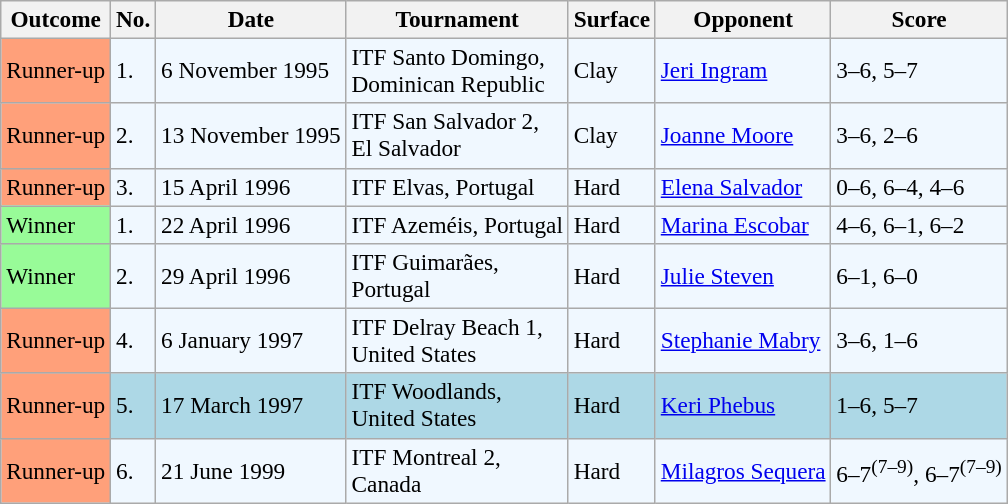<table class="sortable wikitable" style=font-size:97%>
<tr>
<th>Outcome</th>
<th>No.</th>
<th>Date</th>
<th>Tournament</th>
<th>Surface</th>
<th>Opponent</th>
<th>Score</th>
</tr>
<tr style="background:#f0f8ff;">
<td style="background:#ffa07a;">Runner-up</td>
<td>1.</td>
<td>6 November 1995</td>
<td>ITF Santo Domingo, <br>Dominican Republic</td>
<td>Clay</td>
<td> <a href='#'>Jeri Ingram</a></td>
<td>3–6, 5–7</td>
</tr>
<tr style="background:#f0f8ff;">
<td style="background:#ffa07a;">Runner-up</td>
<td>2.</td>
<td>13 November 1995</td>
<td>ITF San Salvador 2, <br>El Salvador</td>
<td>Clay</td>
<td> <a href='#'>Joanne Moore</a></td>
<td>3–6, 2–6</td>
</tr>
<tr style="background:#f0f8ff;">
<td style="background:#ffa07a;">Runner-up</td>
<td>3.</td>
<td>15 April 1996</td>
<td>ITF Elvas, Portugal</td>
<td>Hard</td>
<td> <a href='#'>Elena Salvador</a></td>
<td>0–6, 6–4, 4–6</td>
</tr>
<tr style="background:#f0f8ff;">
<td style="background:#98fb98;">Winner</td>
<td>1.</td>
<td>22 April 1996</td>
<td>ITF Azeméis, Portugal</td>
<td>Hard</td>
<td> <a href='#'>Marina Escobar</a></td>
<td>4–6, 6–1, 6–2</td>
</tr>
<tr style="background:#f0f8ff;">
<td style="background:#98fb98;">Winner</td>
<td>2.</td>
<td>29 April 1996</td>
<td>ITF Guimarães, <br>Portugal</td>
<td>Hard</td>
<td> <a href='#'>Julie Steven</a></td>
<td>6–1, 6–0</td>
</tr>
<tr style="background:#f0f8ff;">
<td style="background:#ffa07a;">Runner-up</td>
<td>4.</td>
<td>6 January 1997</td>
<td>ITF Delray Beach 1, <br>United States</td>
<td>Hard</td>
<td> <a href='#'>Stephanie Mabry</a></td>
<td>3–6, 1–6</td>
</tr>
<tr style="background:lightblue;">
<td style="background:#ffa07a;">Runner-up</td>
<td>5.</td>
<td>17 March 1997</td>
<td>ITF Woodlands, <br>United States</td>
<td>Hard</td>
<td> <a href='#'>Keri Phebus</a></td>
<td>1–6, 5–7</td>
</tr>
<tr style="background:#f0f8ff;">
<td style="background:#ffa07a;">Runner-up</td>
<td>6.</td>
<td>21 June 1999</td>
<td>ITF Montreal 2, <br>Canada</td>
<td>Hard</td>
<td> <a href='#'>Milagros Sequera</a></td>
<td>6–7<sup>(7–9)</sup>, 6–7<sup>(7–9)</sup></td>
</tr>
</table>
